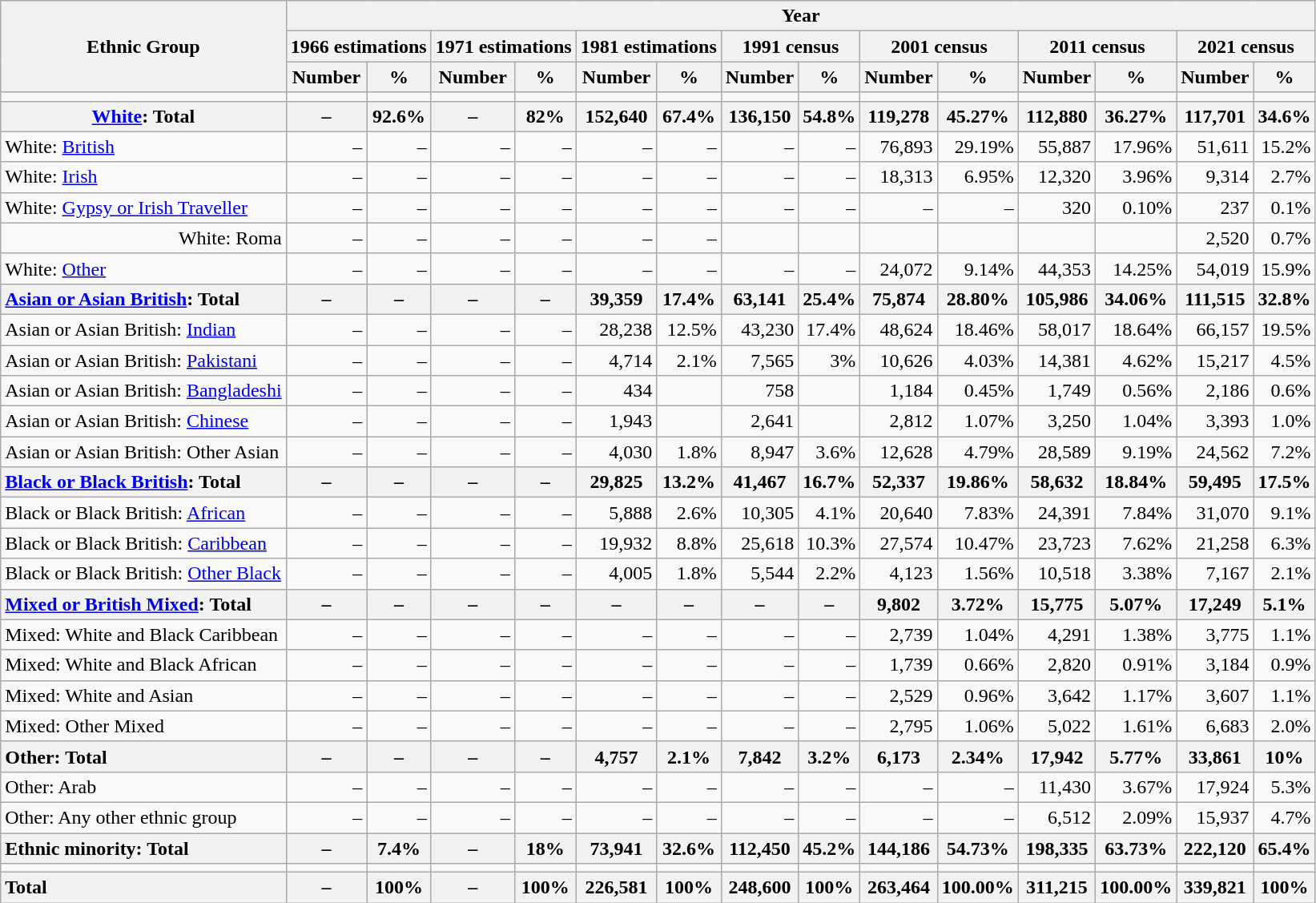<table class="wikitable sortable" style="text-align:right">
<tr>
<th rowspan="3">Ethnic Group</th>
<th colspan="14">Year</th>
</tr>
<tr>
<th colspan="2">1966 estimations</th>
<th colspan="2">1971 estimations</th>
<th colspan="2">1981 estimations</th>
<th colspan="2">1991 census</th>
<th colspan="2">2001 census</th>
<th colspan="2">2011 census</th>
<th colspan="2">2021 census</th>
</tr>
<tr>
<th>Number</th>
<th>%</th>
<th>Number</th>
<th>%</th>
<th>Number</th>
<th>%</th>
<th>Number</th>
<th>%</th>
<th>Number</th>
<th>%</th>
<th>Number</th>
<th>%</th>
<th>Number</th>
<th>%</th>
</tr>
<tr>
<td></td>
<td></td>
<td></td>
<td></td>
<td></td>
<td></td>
<td></td>
<td></td>
<td></td>
<td></td>
<td></td>
<td></td>
<td></td>
<td></td>
<td></td>
</tr>
<tr>
<th><a href='#'>White</a>: Total</th>
<th>–</th>
<th>92.6%</th>
<th>–</th>
<th>82%</th>
<th>152,640</th>
<th>67.4%</th>
<th>136,150</th>
<th>54.8%</th>
<th>119,278</th>
<th>45.27%</th>
<th>112,880</th>
<th>36.27%</th>
<th>117,701</th>
<th>34.6%</th>
</tr>
<tr>
<td style="text-align:left">White: <a href='#'>British</a></td>
<td>–</td>
<td>–</td>
<td>–</td>
<td>–</td>
<td>–</td>
<td>–</td>
<td>–</td>
<td>–</td>
<td>76,893</td>
<td>29.19%</td>
<td>55,887</td>
<td>17.96%</td>
<td>51,611</td>
<td>15.2%</td>
</tr>
<tr>
<td style="text-align:left">White: <a href='#'>Irish</a></td>
<td>–</td>
<td>–</td>
<td>–</td>
<td>–</td>
<td>–</td>
<td>–</td>
<td>–</td>
<td>–</td>
<td>18,313</td>
<td>6.95%</td>
<td>12,320</td>
<td>3.96%</td>
<td>9,314</td>
<td>2.7%</td>
</tr>
<tr>
<td style="text-align:left">White: <a href='#'>Gypsy or Irish Traveller</a></td>
<td>–</td>
<td>–</td>
<td>–</td>
<td>–</td>
<td>–</td>
<td>–</td>
<td>–</td>
<td>–</td>
<td>–</td>
<td>–</td>
<td>320</td>
<td>0.10%</td>
<td>237</td>
<td>0.1%</td>
</tr>
<tr>
<td>White: Roma</td>
<td>–</td>
<td>–</td>
<td>–</td>
<td>–</td>
<td>–</td>
<td>–</td>
<td></td>
<td></td>
<td></td>
<td></td>
<td></td>
<td></td>
<td>2,520</td>
<td>0.7%</td>
</tr>
<tr>
<td style="text-align:left">White: <a href='#'>Other</a></td>
<td>–</td>
<td>–</td>
<td>–</td>
<td>–</td>
<td>–</td>
<td>–</td>
<td>–</td>
<td>–</td>
<td>24,072</td>
<td>9.14%</td>
<td>44,353</td>
<td>14.25%</td>
<td>54,019</td>
<td>15.9%</td>
</tr>
<tr>
<th style="text-align:left"><a href='#'>Asian or Asian British</a>: Total</th>
<th>–</th>
<th>–</th>
<th>–</th>
<th>–</th>
<th>39,359</th>
<th>17.4%</th>
<th>63,141</th>
<th>25.4%</th>
<th>75,874</th>
<th>28.80%</th>
<th>105,986</th>
<th>34.06%</th>
<th>111,515</th>
<th>32.8%</th>
</tr>
<tr>
<td style="text-align:left">Asian or Asian British: <a href='#'>Indian</a></td>
<td>–</td>
<td>–</td>
<td>–</td>
<td>–</td>
<td>28,238</td>
<td>12.5%</td>
<td>43,230</td>
<td>17.4%</td>
<td>48,624</td>
<td>18.46%</td>
<td>58,017</td>
<td>18.64%</td>
<td>66,157</td>
<td>19.5%</td>
</tr>
<tr>
<td style="text-align:left">Asian or Asian British: <a href='#'>Pakistani</a></td>
<td>–</td>
<td>–</td>
<td>–</td>
<td>–</td>
<td>4,714</td>
<td>2.1%</td>
<td>7,565</td>
<td>3%</td>
<td>10,626</td>
<td>4.03%</td>
<td>14,381</td>
<td>4.62%</td>
<td>15,217</td>
<td>4.5%</td>
</tr>
<tr>
<td style="text-align:left">Asian or Asian British: <a href='#'>Bangladeshi</a></td>
<td>–</td>
<td>–</td>
<td>–</td>
<td>–</td>
<td>434</td>
<td></td>
<td>758</td>
<td></td>
<td>1,184</td>
<td>0.45%</td>
<td>1,749</td>
<td>0.56%</td>
<td>2,186</td>
<td>0.6%</td>
</tr>
<tr>
<td style="text-align:left">Asian or Asian British: <a href='#'>Chinese</a></td>
<td>–</td>
<td>–</td>
<td>–</td>
<td>–</td>
<td>1,943</td>
<td></td>
<td>2,641</td>
<td></td>
<td>2,812</td>
<td>1.07%</td>
<td>3,250</td>
<td>1.04%</td>
<td>3,393</td>
<td>1.0%</td>
</tr>
<tr>
<td style="text-align:left">Asian or Asian British: Other Asian</td>
<td>–</td>
<td>–</td>
<td>–</td>
<td>–</td>
<td>4,030</td>
<td>1.8%</td>
<td>8,947</td>
<td>3.6%</td>
<td>12,628</td>
<td>4.79%</td>
<td>28,589</td>
<td>9.19%</td>
<td>24,562</td>
<td>7.2%</td>
</tr>
<tr>
<th style="text-align:left"><a href='#'>Black or Black British</a>: Total</th>
<th>–</th>
<th>–</th>
<th>–</th>
<th>–</th>
<th>29,825</th>
<th>13.2%</th>
<th>41,467</th>
<th>16.7%</th>
<th>52,337</th>
<th>19.86%</th>
<th>58,632</th>
<th>18.84%</th>
<th>59,495</th>
<th>17.5%</th>
</tr>
<tr>
<td style="text-align:left">Black or Black British: <a href='#'>African</a></td>
<td>–</td>
<td>–</td>
<td>–</td>
<td>–</td>
<td>5,888</td>
<td>2.6%</td>
<td>10,305</td>
<td>4.1%</td>
<td>20,640</td>
<td>7.83%</td>
<td>24,391</td>
<td>7.84%</td>
<td>31,070</td>
<td>9.1%</td>
</tr>
<tr>
<td style="text-align:left">Black or Black British: <a href='#'>Caribbean</a></td>
<td>–</td>
<td>–</td>
<td>–</td>
<td>–</td>
<td>19,932</td>
<td>8.8%</td>
<td>25,618</td>
<td>10.3%</td>
<td>27,574</td>
<td>10.47%</td>
<td>23,723</td>
<td>7.62%</td>
<td>21,258</td>
<td>6.3%</td>
</tr>
<tr>
<td style="text-align:left">Black or Black British: <a href='#'>Other Black</a></td>
<td>–</td>
<td>–</td>
<td>–</td>
<td>–</td>
<td>4,005</td>
<td>1.8%</td>
<td>5,544</td>
<td>2.2%</td>
<td>4,123</td>
<td>1.56%</td>
<td>10,518</td>
<td>3.38%</td>
<td>7,167</td>
<td>2.1%</td>
</tr>
<tr>
<th style="text-align:left"><a href='#'>Mixed or British Mixed</a>: Total</th>
<th>–</th>
<th>–</th>
<th>–</th>
<th>–</th>
<th>–</th>
<th>–</th>
<th>–</th>
<th>–</th>
<th>9,802</th>
<th>3.72%</th>
<th>15,775</th>
<th>5.07%</th>
<th>17,249</th>
<th>5.1%</th>
</tr>
<tr>
<td style="text-align:left">Mixed: White and Black Caribbean</td>
<td>–</td>
<td>–</td>
<td>–</td>
<td>–</td>
<td>–</td>
<td>–</td>
<td>–</td>
<td>–</td>
<td>2,739</td>
<td>1.04%</td>
<td>4,291</td>
<td>1.38%</td>
<td>3,775</td>
<td>1.1%</td>
</tr>
<tr>
<td style="text-align:left">Mixed: White and Black African</td>
<td>–</td>
<td>–</td>
<td>–</td>
<td>–</td>
<td>–</td>
<td>–</td>
<td>–</td>
<td>–</td>
<td>1,739</td>
<td>0.66%</td>
<td>2,820</td>
<td>0.91%</td>
<td>3,184</td>
<td>0.9%</td>
</tr>
<tr>
<td style="text-align:left">Mixed: White and Asian</td>
<td>–</td>
<td>–</td>
<td>–</td>
<td>–</td>
<td>–</td>
<td>–</td>
<td>–</td>
<td>–</td>
<td>2,529</td>
<td>0.96%</td>
<td>3,642</td>
<td>1.17%</td>
<td>3,607</td>
<td>1.1%</td>
</tr>
<tr>
<td style="text-align:left">Mixed: Other Mixed</td>
<td>–</td>
<td>–</td>
<td>–</td>
<td>–</td>
<td>–</td>
<td>–</td>
<td>–</td>
<td>–</td>
<td>2,795</td>
<td>1.06%</td>
<td>5,022</td>
<td>1.61%</td>
<td>6,683</td>
<td>2.0%</td>
</tr>
<tr>
<th style="text-align:left">Other: Total</th>
<th>–</th>
<th>–</th>
<th>–</th>
<th>–</th>
<th>4,757</th>
<th>2.1%</th>
<th>7,842</th>
<th>3.2%</th>
<th>6,173</th>
<th>2.34%</th>
<th>17,942</th>
<th>5.77%</th>
<th>33,861</th>
<th>10%</th>
</tr>
<tr>
<td style="text-align:left">Other: Arab</td>
<td>–</td>
<td>–</td>
<td>–</td>
<td>–</td>
<td>–</td>
<td>–</td>
<td>–</td>
<td>–</td>
<td>–</td>
<td>–</td>
<td>11,430</td>
<td>3.67%</td>
<td>17,924</td>
<td>5.3%</td>
</tr>
<tr>
<td style="text-align:left">Other: Any other ethnic group</td>
<td>–</td>
<td>–</td>
<td>–</td>
<td>–</td>
<td>–</td>
<td>–</td>
<td>–</td>
<td>–</td>
<td>–</td>
<td>–</td>
<td>6,512</td>
<td>2.09%</td>
<td>15,937</td>
<td>4.7%</td>
</tr>
<tr>
<th style="text-align:left">Ethnic minority: Total</th>
<th>–</th>
<th>7.4%</th>
<th>–</th>
<th>18%</th>
<th>73,941</th>
<th>32.6%</th>
<th>112,450</th>
<th>45.2%</th>
<th>144,186</th>
<th>54.73%</th>
<th>198,335</th>
<th>63.73%</th>
<th>222,120</th>
<th>65.4%</th>
</tr>
<tr>
<td></td>
<td></td>
<td></td>
<td></td>
<td></td>
<td></td>
<td></td>
<td></td>
<td></td>
<td></td>
<td></td>
<td></td>
<td></td>
<td></td>
<td></td>
</tr>
<tr>
<th style="text-align:left">Total</th>
<th>–</th>
<th>100%</th>
<th>–</th>
<th>100%</th>
<th>226,581</th>
<th>100%</th>
<th>248,600</th>
<th>100%</th>
<th>263,464</th>
<th>100.00%</th>
<th>311,215</th>
<th>100.00%</th>
<th>339,821</th>
<th>100%</th>
</tr>
</table>
